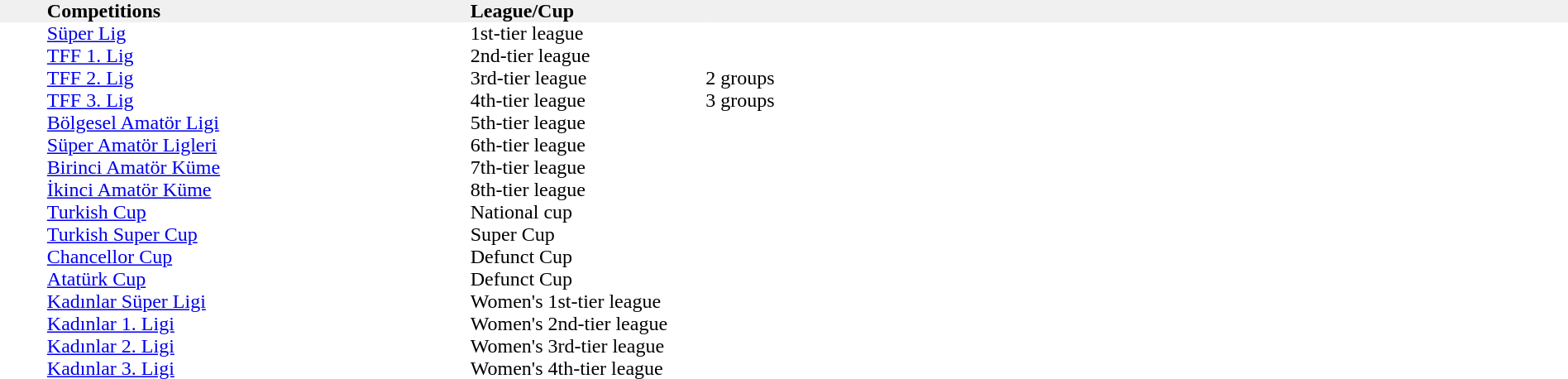<table width="100%" cellspacing="0" cellpadding="0">
<tr bgcolor="F0F0F0">
<th width="3%" align="left"></th>
<th width="27%" align="left">Competitions</th>
<th width="15%" align="left">League/Cup</th>
<th width="55%" align="left"></th>
</tr>
<tr>
<td></td>
<td><a href='#'>Süper Lig</a></td>
<td>1st-tier league</td>
<td></td>
</tr>
<tr>
<td></td>
<td><a href='#'>TFF 1. Lig</a></td>
<td>2nd-tier league</td>
<td></td>
</tr>
<tr>
<td></td>
<td><a href='#'>TFF 2. Lig</a></td>
<td>3rd-tier league</td>
<td>2 groups</td>
</tr>
<tr>
<td></td>
<td><a href='#'>TFF 3. Lig</a></td>
<td>4th-tier league</td>
<td>3 groups</td>
</tr>
<tr>
<td></td>
<td><a href='#'>Bölgesel Amatör Ligi</a></td>
<td>5th-tier league</td>
<td></td>
</tr>
<tr>
<td></td>
<td><a href='#'>Süper Amatör Ligleri</a></td>
<td>6th-tier league</td>
<td></td>
</tr>
<tr>
<td></td>
<td><a href='#'>Birinci Amatör Küme</a></td>
<td>7th-tier league</td>
<td></td>
</tr>
<tr>
<td></td>
<td><a href='#'>İkinci Amatör Küme</a></td>
<td>8th-tier league</td>
<td></td>
</tr>
<tr>
<td></td>
<td><a href='#'>Turkish Cup</a></td>
<td>National cup</td>
<td></td>
</tr>
<tr>
<td></td>
<td><a href='#'>Turkish Super Cup</a></td>
<td>Super Cup</td>
<td></td>
</tr>
<tr>
<td></td>
<td><a href='#'>Chancellor Cup</a></td>
<td>Defunct Cup</td>
<td></td>
</tr>
<tr>
<td></td>
<td><a href='#'>Atatürk Cup</a></td>
<td>Defunct Cup</td>
<td></td>
</tr>
<tr>
<td></td>
<td><a href='#'>Kadınlar Süper Ligi</a></td>
<td>Women's 1st-tier league</td>
<td></td>
</tr>
<tr>
<td></td>
<td><a href='#'>Kadınlar 1. Ligi</a></td>
<td>Women's 2nd-tier league</td>
<td></td>
</tr>
<tr>
<td></td>
<td><a href='#'>Kadınlar 2. Ligi</a></td>
<td>Women's 3rd-tier league</td>
<td></td>
</tr>
<tr>
<td></td>
<td><a href='#'>Kadınlar 3. Ligi</a></td>
<td>Women's 4th-tier league</td>
<td></td>
</tr>
</table>
